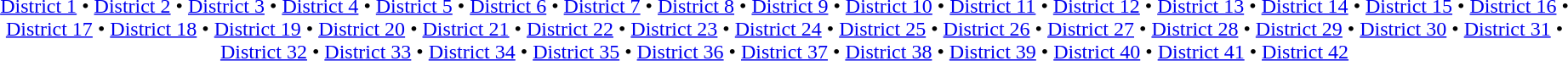<table id=toc class=toc summary=Contents>
<tr>
<td align=center><br><a href='#'>District 1</a> • <a href='#'>District 2</a> • <a href='#'>District 3</a> • <a href='#'>District 4</a> • <a href='#'>District 5</a> • <a href='#'>District 6</a> • <a href='#'>District 7</a> • <a href='#'>District 8</a> • <a href='#'>District 9</a> • <a href='#'>District 10</a> • <a href='#'>District 11</a> • <a href='#'>District 12</a> • <a href='#'>District 13</a> • <a href='#'>District 14</a> • <a href='#'>District 15</a> • <a href='#'>District 16</a> • <a href='#'>District 17</a> • <a href='#'>District 18</a> • <a href='#'>District 19</a> • <a href='#'>District 20</a> • <a href='#'>District 21</a> • <a href='#'>District 22</a> • <a href='#'>District 23</a> • <a href='#'>District 24</a> • <a href='#'>District 25</a> • <a href='#'>District 26</a> • <a href='#'>District 27</a> • <a href='#'>District 28</a> • <a href='#'>District 29</a> • <a href='#'>District 30</a> • <a href='#'>District 31</a> • <a href='#'>District 32</a> • <a href='#'>District 33</a> • <a href='#'>District 34</a> • <a href='#'>District 35</a> • <a href='#'>District 36</a> • <a href='#'>District 37</a> • <a href='#'>District 38</a> • <a href='#'>District 39</a> • <a href='#'>District 40</a> • <a href='#'>District 41</a> • <a href='#'>District 42</a></td>
</tr>
</table>
